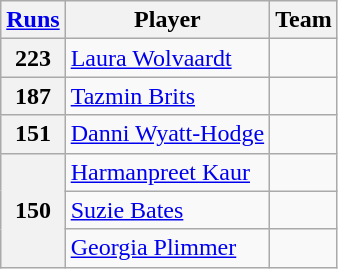<table class="wikitable">
<tr>
<th><a href='#'>Runs</a></th>
<th>Player</th>
<th>Team</th>
</tr>
<tr>
<th>223</th>
<td><a href='#'>Laura Wolvaardt</a></td>
<td></td>
</tr>
<tr>
<th>187</th>
<td><a href='#'>Tazmin Brits</a></td>
<td></td>
</tr>
<tr>
<th>151</th>
<td><a href='#'>Danni Wyatt-Hodge</a></td>
<td></td>
</tr>
<tr>
<th rowspan=3>150</th>
<td><a href='#'>Harmanpreet Kaur</a></td>
<td></td>
</tr>
<tr>
<td><a href='#'>Suzie Bates</a></td>
<td></td>
</tr>
<tr>
<td><a href='#'>Georgia Plimmer</a></td>
<td></td>
</tr>
</table>
